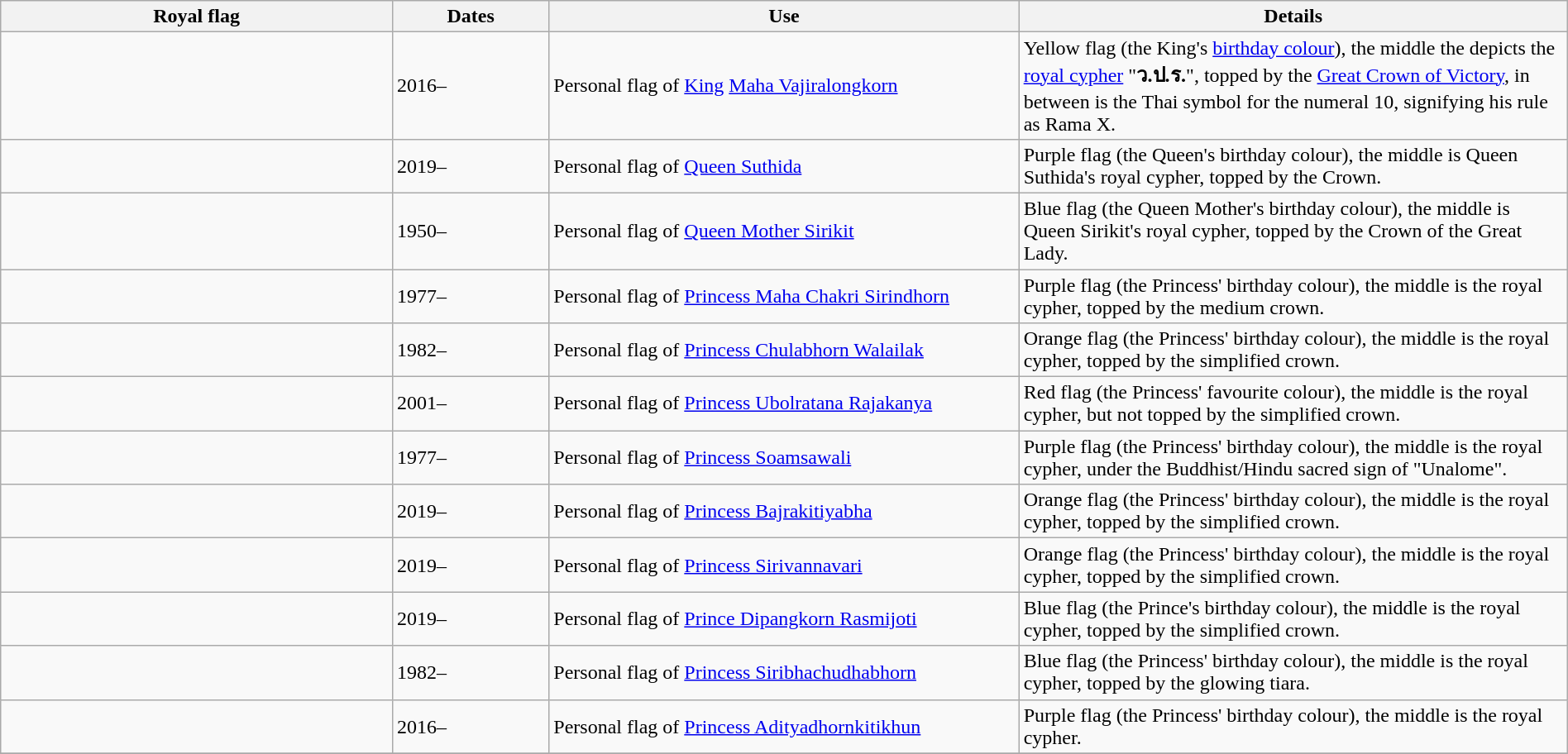<table class="wikitable" width="100%">
<tr>
<th width="25%">Royal flag</th>
<th width="10%">Dates</th>
<th width="30%">Use</th>
<th width="35%">Details</th>
</tr>
<tr>
<td></td>
<td>2016–</td>
<td>Personal flag of <a href='#'>King</a> <a href='#'>Maha Vajiralongkorn</a></td>
<td>Yellow flag (the King's <a href='#'>birthday colour</a>), the middle the depicts the <a href='#'>royal cypher</a> "<strong>ว.ป.ร.</strong>", topped by the <a href='#'>Great Crown of Victory</a>, in between is the Thai symbol for the numeral 10, signifying his rule as Rama X.</td>
</tr>
<tr>
<td></td>
<td>2019–</td>
<td>Personal flag of <a href='#'>Queen Suthida</a></td>
<td>Purple flag (the Queen's birthday colour), the middle is Queen Suthida's royal cypher, topped by the Crown.</td>
</tr>
<tr>
<td></td>
<td>1950–</td>
<td>Personal flag of <a href='#'>Queen Mother Sirikit</a></td>
<td>Blue flag (the Queen Mother's birthday colour), the middle is Queen Sirikit's royal cypher, topped by the Crown of the Great Lady.</td>
</tr>
<tr>
<td></td>
<td>1977–</td>
<td>Personal flag of <a href='#'>Princess Maha Chakri Sirindhorn</a></td>
<td>Purple flag (the Princess' birthday colour), the middle is the royal cypher, topped by the medium crown.</td>
</tr>
<tr>
<td></td>
<td>1982–</td>
<td>Personal flag of <a href='#'>Princess Chulabhorn Walailak</a></td>
<td>Orange flag (the Princess' birthday colour), the middle is the royal cypher, topped by the simplified crown.</td>
</tr>
<tr>
<td></td>
<td>2001–</td>
<td>Personal flag of <a href='#'>Princess Ubolratana Rajakanya</a></td>
<td>Red flag (the Princess' favourite colour), the middle is the royal cypher, but not topped by the simplified crown.</td>
</tr>
<tr>
<td></td>
<td>1977–</td>
<td>Personal flag of <a href='#'>Princess Soamsawali</a></td>
<td>Purple flag (the Princess' birthday colour), the middle is the royal cypher, under the Buddhist/Hindu sacred sign of "Unalome".</td>
</tr>
<tr>
<td></td>
<td>2019–</td>
<td>Personal flag of <a href='#'>Princess Bajrakitiyabha</a></td>
<td>Orange flag (the Princess' birthday colour), the middle is the royal cypher, topped by the simplified crown.</td>
</tr>
<tr>
<td></td>
<td>2019–</td>
<td>Personal flag of <a href='#'>Princess Sirivannavari</a></td>
<td>Orange flag (the Princess' birthday colour), the middle is the royal cypher, topped by the simplified crown.</td>
</tr>
<tr>
<td></td>
<td>2019–</td>
<td>Personal flag of <a href='#'>Prince Dipangkorn Rasmijoti</a></td>
<td>Blue flag (the Prince's birthday colour), the middle is the royal cypher, topped by the simplified crown.</td>
</tr>
<tr>
<td></td>
<td>1982–</td>
<td>Personal flag of <a href='#'>Princess Siribhachudhabhorn</a></td>
<td>Blue flag (the Princess' birthday colour), the middle is the royal cypher, topped by the glowing tiara.</td>
</tr>
<tr>
<td></td>
<td>2016–</td>
<td>Personal flag of <a href='#'>Princess Adityadhornkitikhun</a></td>
<td>Purple flag (the Princess' birthday colour), the middle is the royal cypher.</td>
</tr>
<tr>
</tr>
</table>
